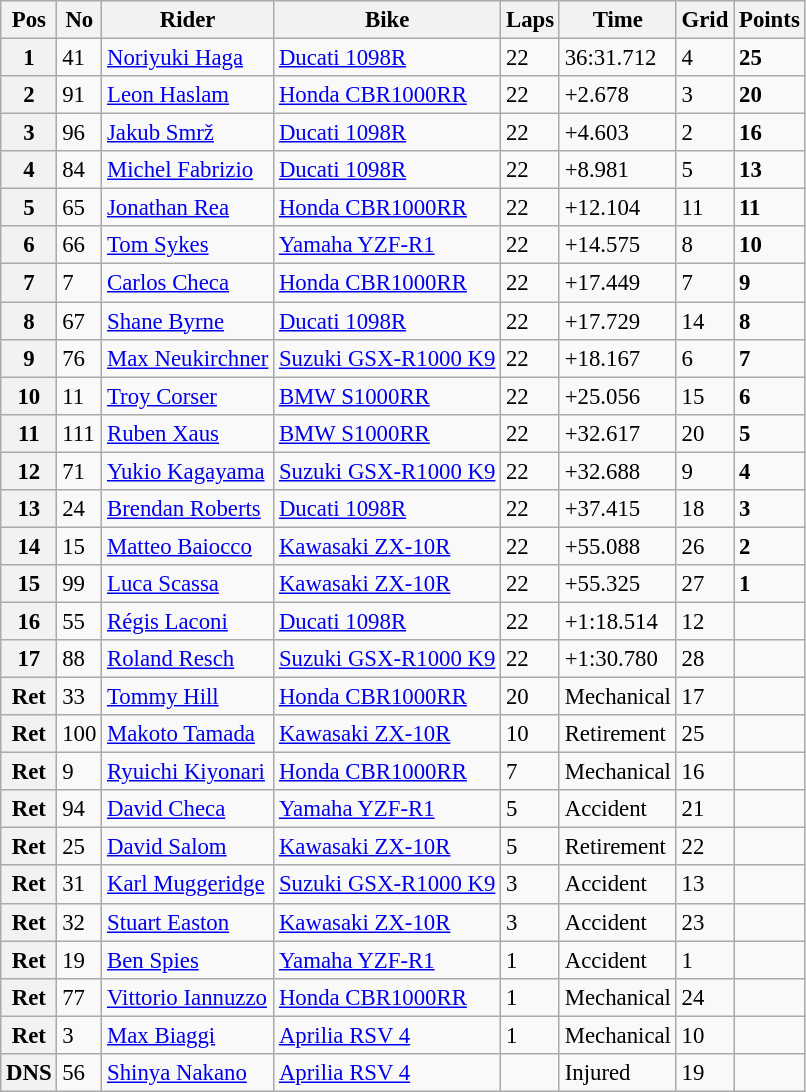<table class="wikitable" style="font-size: 95%;">
<tr>
<th>Pos</th>
<th>No</th>
<th>Rider</th>
<th>Bike</th>
<th>Laps</th>
<th>Time</th>
<th>Grid</th>
<th>Points</th>
</tr>
<tr>
<th>1</th>
<td>41</td>
<td> <a href='#'>Noriyuki Haga</a></td>
<td><a href='#'>Ducati 1098R</a></td>
<td>22</td>
<td>36:31.712</td>
<td>4</td>
<td><strong>25</strong></td>
</tr>
<tr>
<th>2</th>
<td>91</td>
<td> <a href='#'>Leon Haslam</a></td>
<td><a href='#'>Honda CBR1000RR</a></td>
<td>22</td>
<td>+2.678</td>
<td>3</td>
<td><strong>20</strong></td>
</tr>
<tr>
<th>3</th>
<td>96</td>
<td> <a href='#'>Jakub Smrž</a></td>
<td><a href='#'>Ducati 1098R</a></td>
<td>22</td>
<td>+4.603</td>
<td>2</td>
<td><strong>16</strong></td>
</tr>
<tr>
<th>4</th>
<td>84</td>
<td> <a href='#'>Michel Fabrizio</a></td>
<td><a href='#'>Ducati 1098R</a></td>
<td>22</td>
<td>+8.981</td>
<td>5</td>
<td><strong>13</strong></td>
</tr>
<tr>
<th>5</th>
<td>65</td>
<td> <a href='#'>Jonathan Rea</a></td>
<td><a href='#'>Honda CBR1000RR</a></td>
<td>22</td>
<td>+12.104</td>
<td>11</td>
<td><strong>11</strong></td>
</tr>
<tr>
<th>6</th>
<td>66</td>
<td> <a href='#'>Tom Sykes</a></td>
<td><a href='#'>Yamaha YZF-R1</a></td>
<td>22</td>
<td>+14.575</td>
<td>8</td>
<td><strong>10</strong></td>
</tr>
<tr>
<th>7</th>
<td>7</td>
<td> <a href='#'>Carlos Checa</a></td>
<td><a href='#'>Honda CBR1000RR</a></td>
<td>22</td>
<td>+17.449</td>
<td>7</td>
<td><strong>9</strong></td>
</tr>
<tr>
<th>8</th>
<td>67</td>
<td> <a href='#'>Shane Byrne</a></td>
<td><a href='#'>Ducati 1098R</a></td>
<td>22</td>
<td>+17.729</td>
<td>14</td>
<td><strong>8</strong></td>
</tr>
<tr>
<th>9</th>
<td>76</td>
<td> <a href='#'>Max Neukirchner</a></td>
<td><a href='#'>Suzuki GSX-R1000 K9</a></td>
<td>22</td>
<td>+18.167</td>
<td>6</td>
<td><strong>7</strong></td>
</tr>
<tr>
<th>10</th>
<td>11</td>
<td> <a href='#'>Troy Corser</a></td>
<td><a href='#'>BMW S1000RR</a></td>
<td>22</td>
<td>+25.056</td>
<td>15</td>
<td><strong>6</strong></td>
</tr>
<tr>
<th>11</th>
<td>111</td>
<td> <a href='#'>Ruben Xaus</a></td>
<td><a href='#'>BMW S1000RR</a></td>
<td>22</td>
<td>+32.617</td>
<td>20</td>
<td><strong>5</strong></td>
</tr>
<tr>
<th>12</th>
<td>71</td>
<td> <a href='#'>Yukio Kagayama</a></td>
<td><a href='#'>Suzuki GSX-R1000 K9</a></td>
<td>22</td>
<td>+32.688</td>
<td>9</td>
<td><strong>4</strong></td>
</tr>
<tr>
<th>13</th>
<td>24</td>
<td> <a href='#'>Brendan Roberts</a></td>
<td><a href='#'>Ducati 1098R</a></td>
<td>22</td>
<td>+37.415</td>
<td>18</td>
<td><strong>3</strong></td>
</tr>
<tr>
<th>14</th>
<td>15</td>
<td> <a href='#'>Matteo Baiocco</a></td>
<td><a href='#'>Kawasaki ZX-10R</a></td>
<td>22</td>
<td>+55.088</td>
<td>26</td>
<td><strong>2</strong></td>
</tr>
<tr>
<th>15</th>
<td>99</td>
<td> <a href='#'>Luca Scassa</a></td>
<td><a href='#'>Kawasaki ZX-10R</a></td>
<td>22</td>
<td>+55.325</td>
<td>27</td>
<td><strong>1</strong></td>
</tr>
<tr>
<th>16</th>
<td>55</td>
<td> <a href='#'>Régis Laconi</a></td>
<td><a href='#'>Ducati 1098R</a></td>
<td>22</td>
<td>+1:18.514</td>
<td>12</td>
<td></td>
</tr>
<tr>
<th>17</th>
<td>88</td>
<td> <a href='#'>Roland Resch</a></td>
<td><a href='#'>Suzuki GSX-R1000 K9</a></td>
<td>22</td>
<td>+1:30.780</td>
<td>28</td>
<td></td>
</tr>
<tr>
<th>Ret</th>
<td>33</td>
<td> <a href='#'>Tommy Hill</a></td>
<td><a href='#'>Honda CBR1000RR</a></td>
<td>20</td>
<td>Mechanical</td>
<td>17</td>
<td></td>
</tr>
<tr>
<th>Ret</th>
<td>100</td>
<td> <a href='#'>Makoto Tamada</a></td>
<td><a href='#'>Kawasaki ZX-10R</a></td>
<td>10</td>
<td>Retirement</td>
<td>25</td>
<td></td>
</tr>
<tr>
<th>Ret</th>
<td>9</td>
<td> <a href='#'>Ryuichi Kiyonari</a></td>
<td><a href='#'>Honda CBR1000RR</a></td>
<td>7</td>
<td>Mechanical</td>
<td>16</td>
<td></td>
</tr>
<tr>
<th>Ret</th>
<td>94</td>
<td> <a href='#'>David Checa</a></td>
<td><a href='#'>Yamaha YZF-R1</a></td>
<td>5</td>
<td>Accident</td>
<td>21</td>
<td></td>
</tr>
<tr>
<th>Ret</th>
<td>25</td>
<td> <a href='#'>David Salom</a></td>
<td><a href='#'>Kawasaki ZX-10R</a></td>
<td>5</td>
<td>Retirement</td>
<td>22</td>
<td></td>
</tr>
<tr>
<th>Ret</th>
<td>31</td>
<td> <a href='#'>Karl Muggeridge</a></td>
<td><a href='#'>Suzuki GSX-R1000 K9</a></td>
<td>3</td>
<td>Accident</td>
<td>13</td>
<td></td>
</tr>
<tr>
<th>Ret</th>
<td>32</td>
<td> <a href='#'>Stuart Easton</a></td>
<td><a href='#'>Kawasaki ZX-10R</a></td>
<td>3</td>
<td>Accident</td>
<td>23</td>
<td></td>
</tr>
<tr>
<th>Ret</th>
<td>19</td>
<td> <a href='#'>Ben Spies</a></td>
<td><a href='#'>Yamaha YZF-R1</a></td>
<td>1</td>
<td>Accident</td>
<td>1</td>
<td></td>
</tr>
<tr>
<th>Ret</th>
<td>77</td>
<td> <a href='#'>Vittorio Iannuzzo</a></td>
<td><a href='#'>Honda CBR1000RR</a></td>
<td>1</td>
<td>Mechanical</td>
<td>24</td>
<td></td>
</tr>
<tr>
<th>Ret</th>
<td>3</td>
<td> <a href='#'>Max Biaggi</a></td>
<td><a href='#'>Aprilia RSV 4</a></td>
<td>1</td>
<td>Mechanical</td>
<td>10</td>
<td></td>
</tr>
<tr>
<th>DNS</th>
<td>56</td>
<td> <a href='#'>Shinya Nakano</a></td>
<td><a href='#'>Aprilia RSV 4</a></td>
<td></td>
<td>Injured</td>
<td>19</td>
<td></td>
</tr>
</table>
